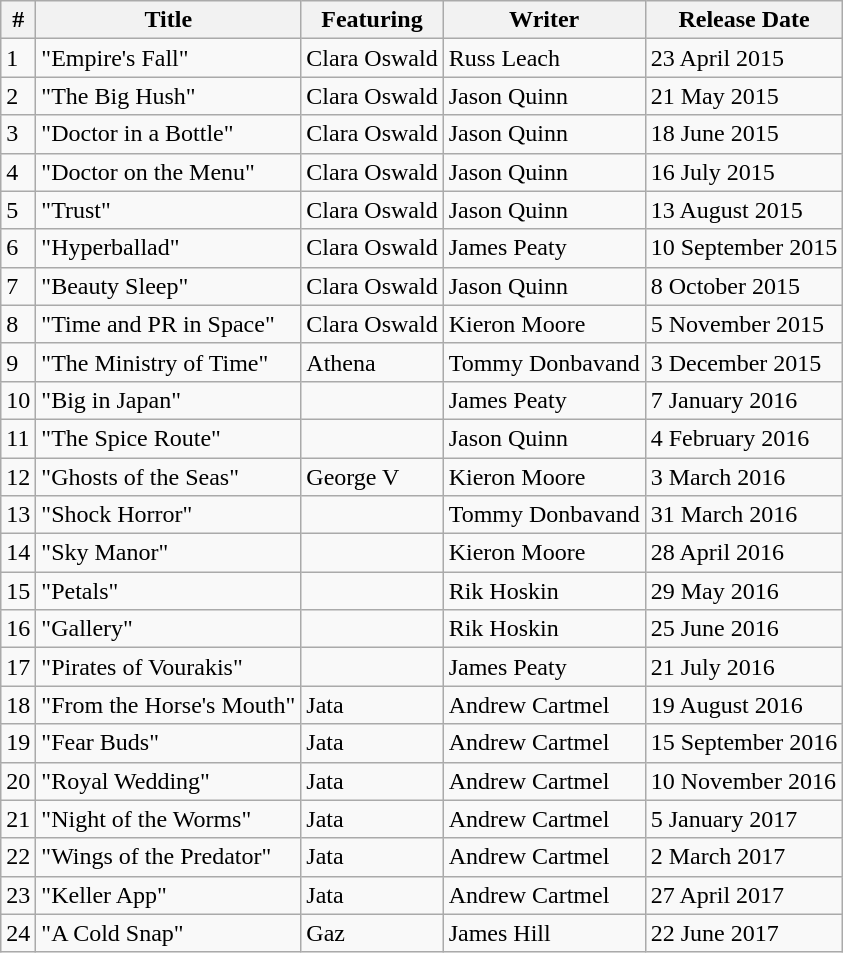<table class="wikitable">
<tr>
<th>#</th>
<th>Title</th>
<th>Featuring</th>
<th>Writer</th>
<th>Release Date</th>
</tr>
<tr>
<td>1</td>
<td>"Empire's Fall"</td>
<td>Clara Oswald</td>
<td>Russ Leach</td>
<td>23 April 2015</td>
</tr>
<tr>
<td>2</td>
<td>"The Big Hush"</td>
<td>Clara Oswald</td>
<td>Jason Quinn</td>
<td>21 May 2015</td>
</tr>
<tr>
<td>3</td>
<td>"Doctor in a Bottle"</td>
<td>Clara Oswald</td>
<td>Jason Quinn</td>
<td>18 June 2015</td>
</tr>
<tr>
<td>4</td>
<td>"Doctor on the Menu"</td>
<td>Clara Oswald</td>
<td>Jason Quinn</td>
<td>16 July 2015</td>
</tr>
<tr>
<td>5</td>
<td>"Trust"</td>
<td>Clara Oswald</td>
<td>Jason Quinn</td>
<td>13 August 2015</td>
</tr>
<tr>
<td>6</td>
<td>"Hyperballad"</td>
<td>Clara Oswald</td>
<td>James Peaty</td>
<td>10 September 2015</td>
</tr>
<tr>
<td>7</td>
<td>"Beauty Sleep"</td>
<td>Clara Oswald</td>
<td>Jason Quinn</td>
<td>8 October 2015</td>
</tr>
<tr>
<td>8</td>
<td>"Time and PR in Space"</td>
<td>Clara Oswald</td>
<td>Kieron Moore</td>
<td>5 November 2015</td>
</tr>
<tr>
<td>9</td>
<td>"The Ministry of Time"</td>
<td>Athena</td>
<td>Tommy Donbavand</td>
<td>3 December 2015</td>
</tr>
<tr>
<td>10</td>
<td>"Big in Japan"</td>
<td></td>
<td>James Peaty</td>
<td>7 January 2016</td>
</tr>
<tr>
<td>11</td>
<td>"The Spice Route"</td>
<td></td>
<td>Jason Quinn</td>
<td>4 February 2016</td>
</tr>
<tr>
<td>12</td>
<td>"Ghosts of the Seas"</td>
<td>George V</td>
<td>Kieron Moore</td>
<td>3 March 2016</td>
</tr>
<tr>
<td>13</td>
<td>"Shock Horror"</td>
<td></td>
<td>Tommy Donbavand</td>
<td>31 March 2016</td>
</tr>
<tr>
<td>14</td>
<td>"Sky Manor"</td>
<td></td>
<td>Kieron Moore</td>
<td>28 April 2016</td>
</tr>
<tr>
<td>15</td>
<td>"Petals"</td>
<td></td>
<td>Rik Hoskin</td>
<td>29 May 2016</td>
</tr>
<tr>
<td>16</td>
<td>"Gallery"</td>
<td></td>
<td>Rik Hoskin</td>
<td>25 June 2016</td>
</tr>
<tr>
<td>17</td>
<td>"Pirates of Vourakis"</td>
<td></td>
<td>James Peaty</td>
<td>21 July 2016</td>
</tr>
<tr>
<td>18</td>
<td>"From the Horse's Mouth"</td>
<td>Jata</td>
<td>Andrew Cartmel</td>
<td>19 August 2016</td>
</tr>
<tr>
<td>19</td>
<td>"Fear Buds"</td>
<td>Jata</td>
<td>Andrew Cartmel</td>
<td>15 September 2016</td>
</tr>
<tr>
<td>20</td>
<td>"Royal Wedding"</td>
<td>Jata</td>
<td>Andrew Cartmel</td>
<td>10 November 2016</td>
</tr>
<tr>
<td>21</td>
<td>"Night of the Worms"</td>
<td>Jata</td>
<td>Andrew Cartmel</td>
<td>5 January 2017</td>
</tr>
<tr>
<td>22</td>
<td>"Wings of the Predator"</td>
<td>Jata</td>
<td>Andrew Cartmel</td>
<td>2 March 2017</td>
</tr>
<tr>
<td>23</td>
<td>"Keller App"</td>
<td>Jata</td>
<td>Andrew Cartmel</td>
<td>27 April 2017</td>
</tr>
<tr>
<td>24</td>
<td>"A Cold Snap"</td>
<td>Gaz</td>
<td>James Hill</td>
<td>22 June 2017</td>
</tr>
</table>
